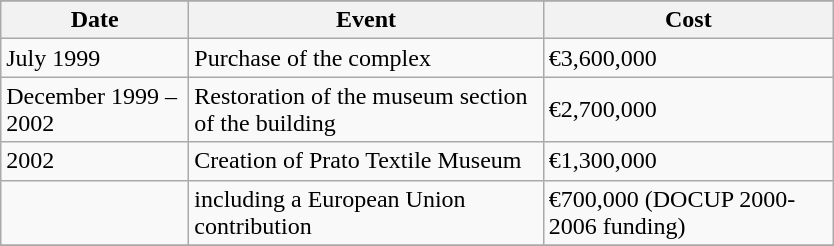<table class="wikitable" width="44%">
<tr>
</tr>
<tr>
<th>Date</th>
<th>Event</th>
<th>Cost</th>
</tr>
<tr>
<td>July 1999</td>
<td>Purchase of the complex</td>
<td>€3,600,000</td>
</tr>
<tr>
<td>December 1999 – 2002</td>
<td>Restoration of the museum section of the building</td>
<td>€2,700,000</td>
</tr>
<tr>
<td>2002</td>
<td>Creation of Prato Textile Museum</td>
<td>€1,300,000</td>
</tr>
<tr>
<td></td>
<td>including a European Union contribution</td>
<td>€700,000 (DOCUP 2000-2006 funding)</td>
</tr>
<tr>
</tr>
</table>
